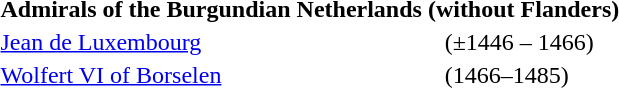<table class="toccolours" style="width:500px; margin-left: 1em; margin-bottom: 1em; font-size: 100%;">
<tr>
<td colspan="2"><strong>Admirals of the Burgundian Netherlands (without Flanders)</strong></td>
</tr>
<tr>
<td><a href='#'>Jean de Luxembourg</a></td>
<td>(±1446 – 1466)</td>
</tr>
<tr>
<td><a href='#'>Wolfert VI of Borselen</a></td>
<td>(1466–1485)</td>
</tr>
</table>
